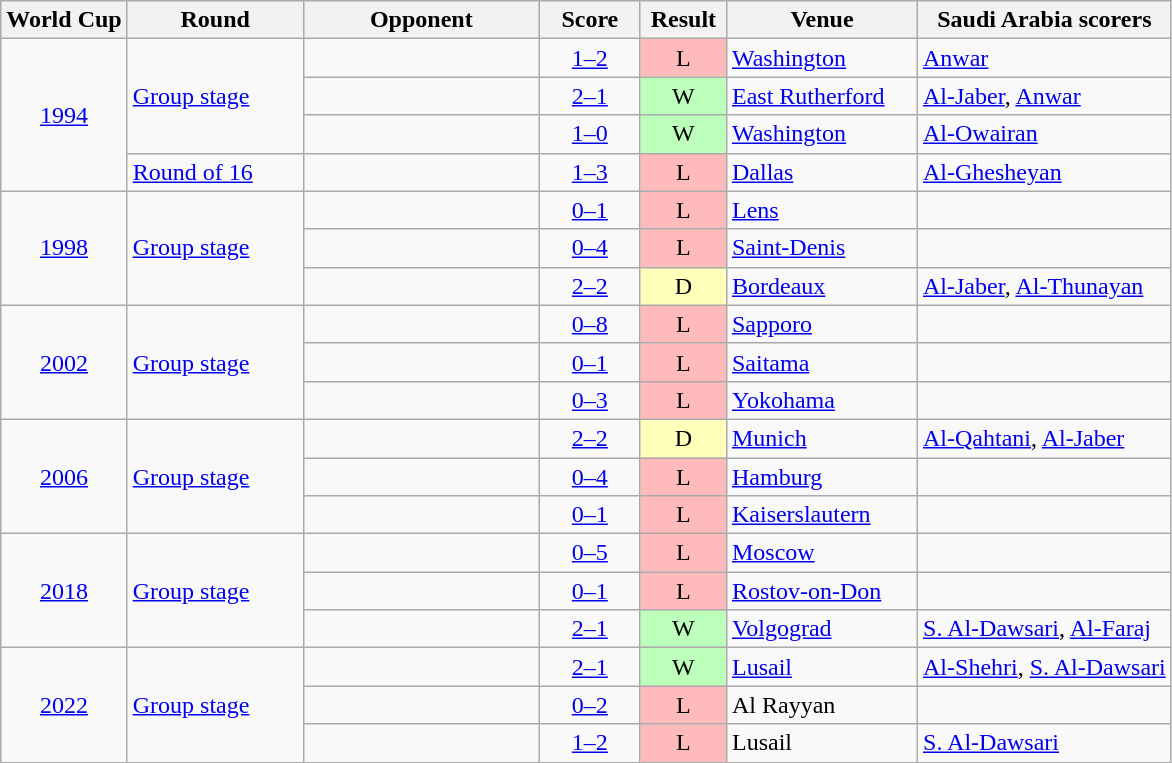<table class="wikitable sortable" style="text-align:left;">
<tr>
<th>World Cup</th>
<th width=110>Round</th>
<th width=150>Opponent</th>
<th width=60>Score</th>
<th width=50>Result</th>
<th width=120>Venue</th>
<th>Saudi Arabia scorers</th>
</tr>
<tr>
<td rowspan="4" align=center><a href='#'>1994</a></td>
<td rowspan="3"><a href='#'>Group stage</a></td>
<td></td>
<td align=center><a href='#'>1–2</a></td>
<td align=center bgcolor="#ffbbbb">L</td>
<td><a href='#'>Washington</a></td>
<td><a href='#'>Anwar</a></td>
</tr>
<tr>
<td></td>
<td align=center><a href='#'>2–1</a></td>
<td align=center bgcolor="#bbffbb">W</td>
<td><a href='#'>East Rutherford</a></td>
<td><a href='#'>Al-Jaber</a>, <a href='#'>Anwar</a></td>
</tr>
<tr>
<td></td>
<td align=center><a href='#'>1–0</a></td>
<td align=center bgcolor="#bbffbb">W</td>
<td><a href='#'>Washington</a></td>
<td><a href='#'>Al-Owairan</a></td>
</tr>
<tr>
<td><a href='#'>Round of 16</a></td>
<td></td>
<td align=center><a href='#'>1–3</a></td>
<td align=center bgcolor="#ffbbbb">L</td>
<td><a href='#'>Dallas</a></td>
<td><a href='#'>Al-Ghesheyan</a></td>
</tr>
<tr>
<td rowspan="3" align=center><a href='#'>1998</a></td>
<td rowspan="3"><a href='#'>Group stage</a></td>
<td></td>
<td align=center><a href='#'>0–1</a></td>
<td align=center bgcolor="#ffbbbb">L</td>
<td><a href='#'>Lens</a></td>
<td></td>
</tr>
<tr>
<td></td>
<td align=center><a href='#'>0–4</a></td>
<td align=center bgcolor="#ffbbbb">L</td>
<td><a href='#'>Saint-Denis</a></td>
<td></td>
</tr>
<tr>
<td></td>
<td align=center><a href='#'>2–2</a></td>
<td align=center bgcolor="#ffffbb">D</td>
<td><a href='#'>Bordeaux</a></td>
<td><a href='#'>Al-Jaber</a>, <a href='#'>Al-Thunayan</a></td>
</tr>
<tr>
<td rowspan="3" align=center><a href='#'>2002</a></td>
<td rowspan="3"><a href='#'>Group stage</a></td>
<td></td>
<td align=center><a href='#'>0–8</a></td>
<td align=center bgcolor="#ffbbbb">L</td>
<td><a href='#'>Sapporo</a></td>
<td></td>
</tr>
<tr>
<td></td>
<td align=center><a href='#'>0–1</a></td>
<td align=center bgcolor="#ffbbbb">L</td>
<td><a href='#'>Saitama</a></td>
<td></td>
</tr>
<tr>
<td></td>
<td align=center><a href='#'>0–3</a></td>
<td align=center bgcolor="#ffbbbb">L</td>
<td><a href='#'>Yokohama</a></td>
<td></td>
</tr>
<tr>
<td rowspan="3" align=center><a href='#'>2006</a></td>
<td rowspan="3"><a href='#'>Group stage</a></td>
<td></td>
<td align=center><a href='#'>2–2</a></td>
<td align=center bgcolor="#ffffbb">D</td>
<td><a href='#'>Munich</a></td>
<td><a href='#'>Al-Qahtani</a>, <a href='#'>Al-Jaber</a></td>
</tr>
<tr>
<td></td>
<td align=center><a href='#'>0–4</a></td>
<td align=center bgcolor="#ffbbbb">L</td>
<td><a href='#'>Hamburg</a></td>
<td></td>
</tr>
<tr>
<td></td>
<td align=center><a href='#'>0–1</a></td>
<td align=center bgcolor="#ffbbbb">L</td>
<td><a href='#'>Kaiserslautern</a></td>
<td></td>
</tr>
<tr>
<td rowspan="3" align=center><a href='#'>2018</a></td>
<td rowspan="3"><a href='#'>Group stage</a></td>
<td></td>
<td align=center><a href='#'>0–5</a></td>
<td align=center bgcolor="#ffbbbb">L</td>
<td><a href='#'>Moscow</a></td>
<td></td>
</tr>
<tr>
<td></td>
<td align=center><a href='#'>0–1</a></td>
<td align=center bgcolor="#ffbbbb">L</td>
<td><a href='#'>Rostov-on-Don</a></td>
<td></td>
</tr>
<tr>
<td></td>
<td align=center><a href='#'>2–1</a></td>
<td align=center bgcolor="#bbffbb">W</td>
<td><a href='#'>Volgograd</a></td>
<td><a href='#'>S. Al-Dawsari</a>, <a href='#'>Al-Faraj</a></td>
</tr>
<tr>
<td rowspan="3" align=center><a href='#'>2022</a></td>
<td rowspan="3"><a href='#'>Group stage</a></td>
<td></td>
<td align=center><a href='#'>2–1</a></td>
<td align=center bgcolor="#bbffbb">W</td>
<td><a href='#'>Lusail</a></td>
<td><a href='#'>Al-Shehri</a>, <a href='#'>S. Al-Dawsari</a></td>
</tr>
<tr>
<td></td>
<td align=center><a href='#'>0–2</a></td>
<td align=center bgcolor="#ffbbbb">L</td>
<td>Al Rayyan</td>
<td></td>
</tr>
<tr>
<td></td>
<td align=center><a href='#'>1–2</a></td>
<td align=center bgcolor="#ffbbbb">L</td>
<td>Lusail</td>
<td><a href='#'>S. Al-Dawsari</a></td>
</tr>
</table>
